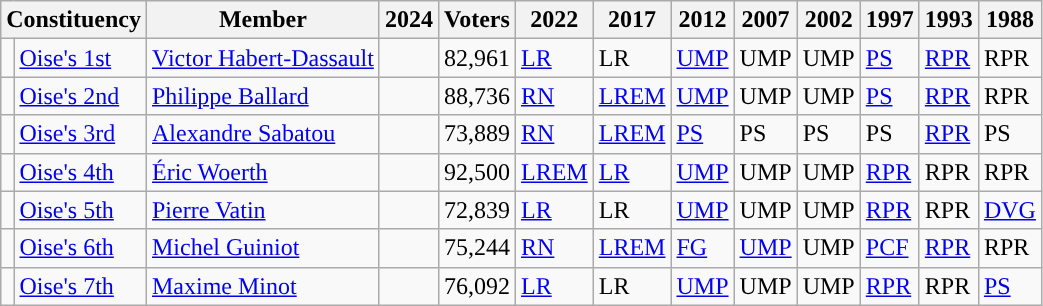<table class="wikitable sortable">
<tr>
<th colspan="2">Constituency</th>
<th>Member</th>
<th>2024</th>
<th>Voters</th>
<th>2022</th>
<th>2017</th>
<th>2012</th>
<th>2007</th>
<th>2002</th>
<th>1997</th>
<th>1993</th>
<th>1988</th>
</tr>
<tr>
<td style="background-color: "></td>
<td><a href='#'>Oise's 1st</a></td>
<td><a href='#'>Victor Habert-Dassault</a></td>
<td></td>
<td>82,961</td>
<td><a href='#'>LR</a></td>
<td>LR</td>
<td><a href='#'>UMP</a></td>
<td>UMP</td>
<td>UMP</td>
<td><a href='#'>PS</a></td>
<td><a href='#'>RPR</a></td>
<td>RPR</td>
</tr>
<tr>
<td style="background-color: "></td>
<td><a href='#'>Oise's 2nd</a></td>
<td><a href='#'>Philippe Ballard</a></td>
<td></td>
<td>88,736</td>
<td><a href='#'>RN</a></td>
<td><a href='#'>LREM</a></td>
<td><a href='#'>UMP</a></td>
<td>UMP</td>
<td>UMP</td>
<td><a href='#'>PS</a></td>
<td><a href='#'>RPR</a></td>
<td>RPR</td>
</tr>
<tr>
<td style="background-color: "></td>
<td><a href='#'>Oise's 3rd</a></td>
<td><a href='#'>Alexandre Sabatou</a></td>
<td></td>
<td>73,889</td>
<td><a href='#'>RN</a></td>
<td><a href='#'>LREM</a></td>
<td><a href='#'>PS</a></td>
<td>PS</td>
<td>PS</td>
<td>PS</td>
<td><a href='#'>RPR</a></td>
<td>PS</td>
</tr>
<tr>
<td style="background-color: "></td>
<td><a href='#'>Oise's 4th</a></td>
<td><a href='#'>Éric Woerth</a></td>
<td></td>
<td>92,500</td>
<td><a href='#'>LREM</a></td>
<td><a href='#'>LR</a></td>
<td><a href='#'>UMP</a></td>
<td>UMP</td>
<td>UMP</td>
<td><a href='#'>RPR</a></td>
<td>RPR</td>
<td>RPR</td>
</tr>
<tr>
<td style="background-color: "></td>
<td><a href='#'>Oise's 5th</a></td>
<td><a href='#'>Pierre Vatin</a></td>
<td></td>
<td>72,839</td>
<td><a href='#'>LR</a></td>
<td>LR</td>
<td><a href='#'>UMP</a></td>
<td>UMP</td>
<td>UMP</td>
<td><a href='#'>RPR</a></td>
<td>RPR</td>
<td><a href='#'>DVG</a></td>
</tr>
<tr>
<td style="background-color: "></td>
<td><a href='#'>Oise's 6th</a></td>
<td><a href='#'>Michel Guiniot</a></td>
<td></td>
<td>75,244</td>
<td><a href='#'>RN</a></td>
<td><a href='#'>LREM</a></td>
<td><a href='#'>FG</a></td>
<td><a href='#'>UMP</a></td>
<td>UMP</td>
<td><a href='#'>PCF</a></td>
<td><a href='#'>RPR</a></td>
<td>RPR</td>
</tr>
<tr>
<td style="background-color: "></td>
<td><a href='#'>Oise's 7th</a></td>
<td><a href='#'>Maxime Minot</a></td>
<td></td>
<td>76,092</td>
<td><a href='#'>LR</a></td>
<td>LR</td>
<td><a href='#'>UMP</a></td>
<td>UMP</td>
<td>UMP</td>
<td><a href='#'>RPR</a></td>
<td>RPR</td>
<td><a href='#'>PS</a></td>
</tr>
</table>
